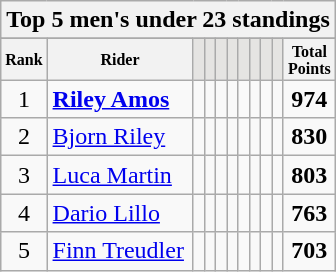<table class="wikitable sortable">
<tr>
<th colspan=27 align="center"><strong>Top 5 men's under 23 standings</strong></th>
</tr>
<tr>
</tr>
<tr style="font-size:8pt;font-weight:bold">
<th align="center">Rank</th>
<th align="center">Rider</th>
<th class=unsortable style="background:#E5E4E2;"><small></small></th>
<th class=unsortable style="background:#E5E4E2;"><small></small></th>
<th class=unsortable style="background:#E5E4E2;"><small></small></th>
<th class=unsortable style="background:#E5E4E2;"><small></small></th>
<th class=unsortable style="background:#E5E4E2;"><small></small></th>
<th class=unsortable style="background:#E5E4E2;"><small></small></th>
<th class=unsortable style="background:#E5E4E2;"><small></small></th>
<th class=unsortable style="background:#E5E4E2;"><small></small></th>
<th align="center">Total<br>Points</th>
</tr>
<tr>
<td align=center>1</td>
<td> <strong><a href='#'>Riley Amos</a></strong></td>
<td align=center></td>
<td align=center></td>
<td align=center></td>
<td align=center></td>
<td align=center></td>
<td align=center></td>
<td align=center></td>
<td align=center></td>
<td align=center><strong>974</strong></td>
</tr>
<tr>
<td align=center>2</td>
<td> <a href='#'>Bjorn Riley</a></td>
<td align=center></td>
<td align=center></td>
<td align=center></td>
<td align=center></td>
<td align=center></td>
<td align=center></td>
<td align=center></td>
<td align=center></td>
<td align=center><strong>830</strong></td>
</tr>
<tr>
<td align=center>3</td>
<td> <a href='#'>Luca Martin</a></td>
<td align=center></td>
<td align=center></td>
<td align=center></td>
<td align=center></td>
<td align=center></td>
<td align=center></td>
<td align=center></td>
<td align=center></td>
<td align=center><strong>803</strong></td>
</tr>
<tr>
<td align=center>4</td>
<td> <a href='#'>Dario Lillo</a></td>
<td align=center></td>
<td align=center></td>
<td align=center></td>
<td align=center></td>
<td align=center></td>
<td align=center></td>
<td align=center></td>
<td align=center></td>
<td align=center><strong>763</strong></td>
</tr>
<tr>
<td align=center>5</td>
<td> <a href='#'>Finn Treudler</a></td>
<td align=center></td>
<td align=center></td>
<td align=center></td>
<td align=center></td>
<td align=center></td>
<td align=center></td>
<td align=center></td>
<td align=center></td>
<td align=center><strong>703</strong></td>
</tr>
</table>
